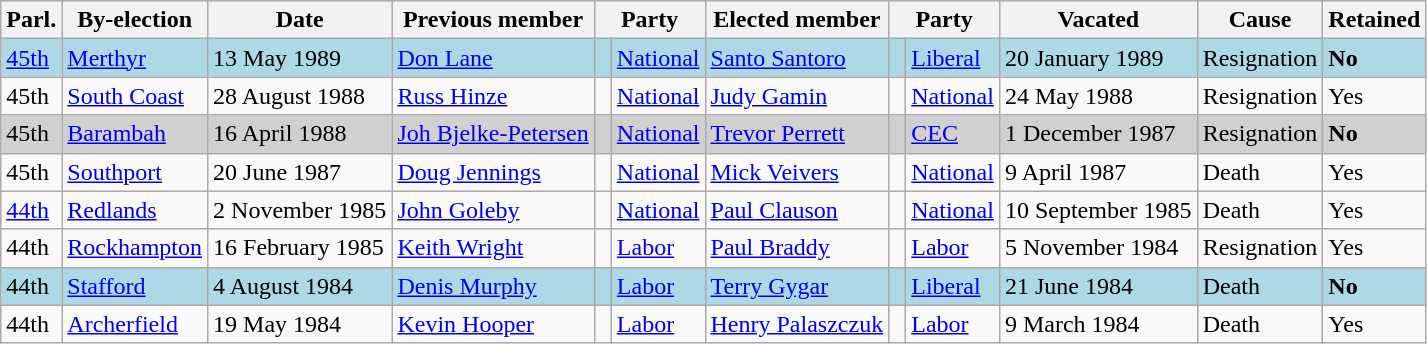<table class="wikitable">
<tr>
<th>Parl.</th>
<th>By-election</th>
<th>Date</th>
<th>Previous member</th>
<th colspan="2">Party</th>
<th>Elected member</th>
<th colspan="2">Party</th>
<th>Vacated</th>
<th>Cause</th>
<th>Retained</th>
</tr>
<tr style="background:lightblue;">
<td><a href='#'>45th</a></td>
<td><a href='#'>Merthyr</a></td>
<td>13 May 1989</td>
<td><a href='#'>Don Lane</a></td>
<td> </td>
<td><a href='#'>National</a></td>
<td><a href='#'>Santo Santoro</a></td>
<td> </td>
<td><a href='#'>Liberal</a></td>
<td>20 January 1989</td>
<td>Resignation</td>
<td><strong>No</strong></td>
</tr>
<tr>
<td>45th</td>
<td><a href='#'>South Coast</a></td>
<td>28 August 1988</td>
<td><a href='#'>Russ Hinze</a></td>
<td> </td>
<td><a href='#'>National</a></td>
<td><a href='#'>Judy Gamin</a></td>
<td> </td>
<td><a href='#'>National</a></td>
<td>24 May 1988</td>
<td>Resignation</td>
<td>Yes</td>
</tr>
<tr style="background:#d0d0d0;">
<td>45th</td>
<td><a href='#'>Barambah</a></td>
<td>16 April 1988</td>
<td><a href='#'>Joh Bjelke-Petersen</a></td>
<td> </td>
<td><a href='#'>National</a></td>
<td><a href='#'>Trevor Perrett</a></td>
<td> </td>
<td><a href='#'>CEC</a></td>
<td>1 December 1987</td>
<td>Resignation</td>
<td><strong>No</strong></td>
</tr>
<tr>
<td>45th</td>
<td><a href='#'>Southport</a></td>
<td>20 June 1987</td>
<td><a href='#'>Doug Jennings</a></td>
<td> </td>
<td><a href='#'>National</a></td>
<td><a href='#'>Mick Veivers</a></td>
<td> </td>
<td><a href='#'>National</a></td>
<td>9 April 1987</td>
<td>Death</td>
<td>Yes</td>
</tr>
<tr>
<td><a href='#'>44th</a></td>
<td><a href='#'>Redlands</a></td>
<td>2 November 1985</td>
<td><a href='#'>John Goleby</a></td>
<td> </td>
<td><a href='#'>National</a></td>
<td><a href='#'>Paul Clauson</a></td>
<td> </td>
<td><a href='#'>National</a></td>
<td>10 September 1985</td>
<td>Death</td>
<td>Yes</td>
</tr>
<tr>
<td>44th</td>
<td><a href='#'>Rockhampton</a></td>
<td>16 February 1985</td>
<td><a href='#'>Keith Wright</a></td>
<td> </td>
<td><a href='#'>Labor</a></td>
<td><a href='#'>Paul Braddy</a></td>
<td> </td>
<td><a href='#'>Labor</a></td>
<td>5 November 1984</td>
<td>Resignation</td>
<td>Yes</td>
</tr>
<tr style="background:lightblue;">
<td>44th</td>
<td><a href='#'>Stafford</a></td>
<td>4 August 1984</td>
<td><a href='#'>Denis Murphy</a></td>
<td> </td>
<td><a href='#'>Labor</a></td>
<td><a href='#'>Terry Gygar</a></td>
<td> </td>
<td><a href='#'>Liberal</a></td>
<td>21 June 1984</td>
<td>Death</td>
<td><strong>No</strong></td>
</tr>
<tr>
<td>44th</td>
<td><a href='#'>Archerfield</a></td>
<td>19 May 1984</td>
<td><a href='#'>Kevin Hooper</a></td>
<td> </td>
<td><a href='#'>Labor</a></td>
<td><a href='#'>Henry Palaszczuk</a></td>
<td> </td>
<td><a href='#'>Labor</a></td>
<td>9 March 1984</td>
<td>Death</td>
<td>Yes</td>
</tr>
</table>
